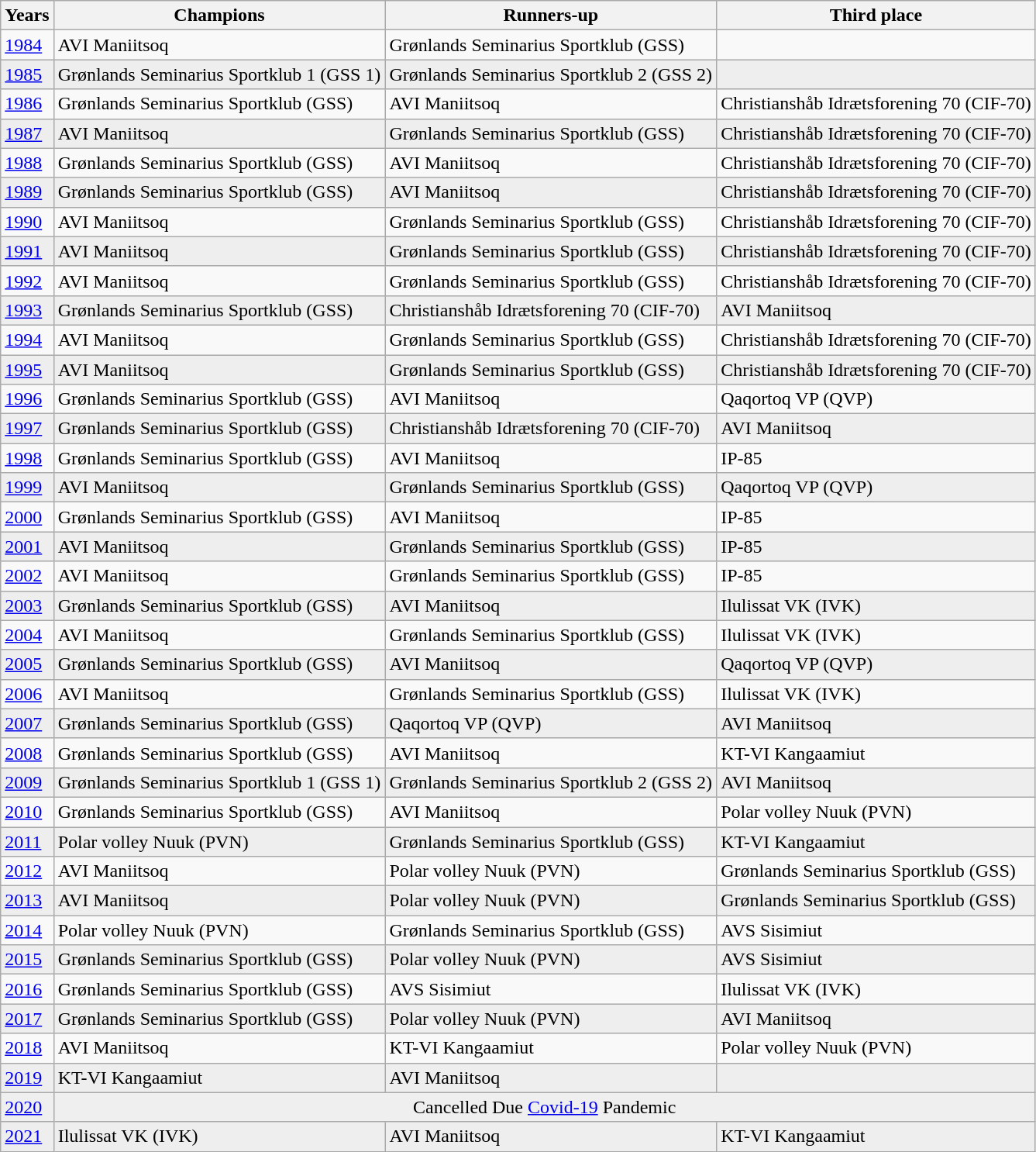<table class="wikitable">
<tr>
<th>Years</th>
<th>Champions</th>
<th>Runners-up</th>
<th>Third place</th>
</tr>
<tr>
<td><a href='#'>1984</a></td>
<td>AVI Maniitsoq</td>
<td>Grønlands Seminarius Sportklub (GSS)</td>
<td></td>
</tr>
<tr style="background:#eee">
<td><a href='#'>1985</a></td>
<td>Grønlands Seminarius Sportklub 1 (GSS 1)</td>
<td>Grønlands Seminarius Sportklub 2 (GSS 2)</td>
<td></td>
</tr>
<tr>
<td><a href='#'>1986</a></td>
<td>Grønlands Seminarius Sportklub (GSS)</td>
<td>AVI Maniitsoq</td>
<td>Christianshåb Idrætsforening 70 (CIF-70)</td>
</tr>
<tr style="background:#eee">
<td><a href='#'>1987</a></td>
<td>AVI Maniitsoq</td>
<td>Grønlands Seminarius Sportklub (GSS)</td>
<td>Christianshåb Idrætsforening 70 (CIF-70)</td>
</tr>
<tr>
<td><a href='#'>1988</a></td>
<td>Grønlands Seminarius Sportklub (GSS)</td>
<td>AVI Maniitsoq</td>
<td>Christianshåb Idrætsforening 70 (CIF-70)</td>
</tr>
<tr style="background:#eee">
<td><a href='#'>1989</a></td>
<td>Grønlands Seminarius Sportklub (GSS)</td>
<td>AVI Maniitsoq</td>
<td>Christianshåb Idrætsforening 70 (CIF-70)</td>
</tr>
<tr>
<td><a href='#'>1990</a></td>
<td>AVI Maniitsoq</td>
<td>Grønlands Seminarius Sportklub (GSS)</td>
<td>Christianshåb Idrætsforening 70 (CIF-70)</td>
</tr>
<tr style="background:#eee">
<td><a href='#'>1991</a></td>
<td>AVI Maniitsoq</td>
<td>Grønlands Seminarius Sportklub (GSS)</td>
<td>Christianshåb Idrætsforening 70 (CIF-70)</td>
</tr>
<tr>
<td><a href='#'>1992</a></td>
<td>AVI Maniitsoq</td>
<td>Grønlands Seminarius Sportklub (GSS)</td>
<td>Christianshåb Idrætsforening 70 (CIF-70)</td>
</tr>
<tr style="background:#eee">
<td><a href='#'>1993</a></td>
<td>Grønlands Seminarius Sportklub (GSS)</td>
<td>Christianshåb Idrætsforening 70 (CIF-70)</td>
<td>AVI Maniitsoq</td>
</tr>
<tr>
<td><a href='#'>1994</a></td>
<td>AVI Maniitsoq</td>
<td>Grønlands Seminarius Sportklub (GSS)</td>
<td>Christianshåb Idrætsforening 70 (CIF-70)</td>
</tr>
<tr style="background:#eee">
<td><a href='#'>1995</a></td>
<td>AVI Maniitsoq</td>
<td>Grønlands Seminarius Sportklub (GSS)</td>
<td>Christianshåb Idrætsforening 70 (CIF-70)</td>
</tr>
<tr>
<td><a href='#'>1996</a></td>
<td>Grønlands Seminarius Sportklub (GSS)</td>
<td>AVI Maniitsoq</td>
<td>Qaqortoq VP (QVP)</td>
</tr>
<tr style="background:#eee">
<td><a href='#'>1997</a></td>
<td>Grønlands Seminarius Sportklub (GSS)</td>
<td>Christianshåb Idrætsforening 70 (CIF-70)</td>
<td>AVI Maniitsoq</td>
</tr>
<tr>
<td><a href='#'>1998</a></td>
<td>Grønlands Seminarius Sportklub (GSS)</td>
<td>AVI Maniitsoq</td>
<td>IP-85</td>
</tr>
<tr style="background:#eee">
<td><a href='#'>1999</a></td>
<td>AVI Maniitsoq</td>
<td>Grønlands Seminarius Sportklub (GSS)</td>
<td>Qaqortoq VP (QVP)</td>
</tr>
<tr>
<td><a href='#'>2000</a></td>
<td>Grønlands Seminarius Sportklub (GSS)</td>
<td>AVI Maniitsoq</td>
<td>IP-85</td>
</tr>
<tr style="background:#eee">
<td><a href='#'>2001</a></td>
<td>AVI Maniitsoq</td>
<td>Grønlands Seminarius Sportklub (GSS)</td>
<td>IP-85</td>
</tr>
<tr>
<td><a href='#'>2002</a></td>
<td>AVI Maniitsoq</td>
<td>Grønlands Seminarius Sportklub (GSS)</td>
<td>IP-85</td>
</tr>
<tr style="background:#eee">
<td><a href='#'>2003</a></td>
<td>Grønlands Seminarius Sportklub (GSS)</td>
<td>AVI Maniitsoq</td>
<td>Ilulissat VK (IVK)</td>
</tr>
<tr>
<td><a href='#'>2004</a></td>
<td>AVI Maniitsoq</td>
<td>Grønlands Seminarius Sportklub (GSS)</td>
<td>Ilulissat VK (IVK)</td>
</tr>
<tr style="background:#eee">
<td><a href='#'>2005</a></td>
<td>Grønlands Seminarius Sportklub (GSS)</td>
<td>AVI Maniitsoq</td>
<td>Qaqortoq VP (QVP)</td>
</tr>
<tr>
<td><a href='#'>2006</a></td>
<td>AVI Maniitsoq</td>
<td>Grønlands Seminarius Sportklub (GSS)</td>
<td>Ilulissat VK (IVK)</td>
</tr>
<tr style="background:#eee">
<td><a href='#'>2007</a></td>
<td>Grønlands Seminarius Sportklub (GSS)</td>
<td>Qaqortoq VP (QVP)</td>
<td>AVI Maniitsoq</td>
</tr>
<tr>
<td><a href='#'>2008</a></td>
<td>Grønlands Seminarius Sportklub (GSS)</td>
<td>AVI Maniitsoq</td>
<td>KT-VI Kangaamiut</td>
</tr>
<tr style="background:#eee">
<td><a href='#'>2009</a></td>
<td>Grønlands Seminarius Sportklub 1 (GSS 1)</td>
<td>Grønlands Seminarius Sportklub 2 (GSS 2)</td>
<td>AVI Maniitsoq</td>
</tr>
<tr>
<td><a href='#'>2010</a></td>
<td>Grønlands Seminarius Sportklub (GSS)</td>
<td>AVI Maniitsoq</td>
<td>Polar volley Nuuk (PVN)</td>
</tr>
<tr style="background:#eee">
<td><a href='#'>2011</a></td>
<td>Polar volley Nuuk (PVN)</td>
<td>Grønlands Seminarius Sportklub (GSS)</td>
<td>KT-VI Kangaamiut</td>
</tr>
<tr>
<td><a href='#'>2012</a></td>
<td>AVI Maniitsoq</td>
<td>Polar volley Nuuk (PVN)</td>
<td>Grønlands Seminarius Sportklub (GSS)</td>
</tr>
<tr style="background:#eee">
<td><a href='#'>2013</a></td>
<td>AVI Maniitsoq</td>
<td>Polar volley Nuuk (PVN)</td>
<td>Grønlands Seminarius Sportklub (GSS)</td>
</tr>
<tr>
<td><a href='#'>2014</a></td>
<td>Polar volley Nuuk (PVN)</td>
<td>Grønlands Seminarius Sportklub (GSS)</td>
<td>AVS Sisimiut</td>
</tr>
<tr style="background:#eee">
<td><a href='#'>2015</a></td>
<td>Grønlands Seminarius Sportklub (GSS)</td>
<td>Polar volley Nuuk (PVN)</td>
<td>AVS Sisimiut</td>
</tr>
<tr>
<td><a href='#'>2016</a></td>
<td>Grønlands Seminarius Sportklub (GSS)</td>
<td>AVS Sisimiut</td>
<td>Ilulissat VK (IVK)</td>
</tr>
<tr style="background:#eee">
<td><a href='#'>2017</a></td>
<td>Grønlands Seminarius Sportklub (GSS)</td>
<td>Polar volley Nuuk (PVN)</td>
<td>AVI Maniitsoq</td>
</tr>
<tr>
<td><a href='#'>2018</a></td>
<td>AVI Maniitsoq</td>
<td>KT-VI Kangaamiut</td>
<td>Polar volley Nuuk (PVN)</td>
</tr>
<tr style="background:#eee">
<td><a href='#'>2019</a></td>
<td>KT-VI Kangaamiut</td>
<td>AVI Maniitsoq</td>
<td></td>
</tr>
<tr bgcolor="efefef">
<td><a href='#'>2020</a></td>
<td align="center" colspan="3">Cancelled Due <a href='#'>Covid-19</a> Pandemic</td>
</tr>
<tr style="background:#eee">
<td><a href='#'>2021</a></td>
<td>Ilulissat VK (IVK)</td>
<td>AVI Maniitsoq</td>
<td>KT-VI Kangaamiut</td>
</tr>
</table>
